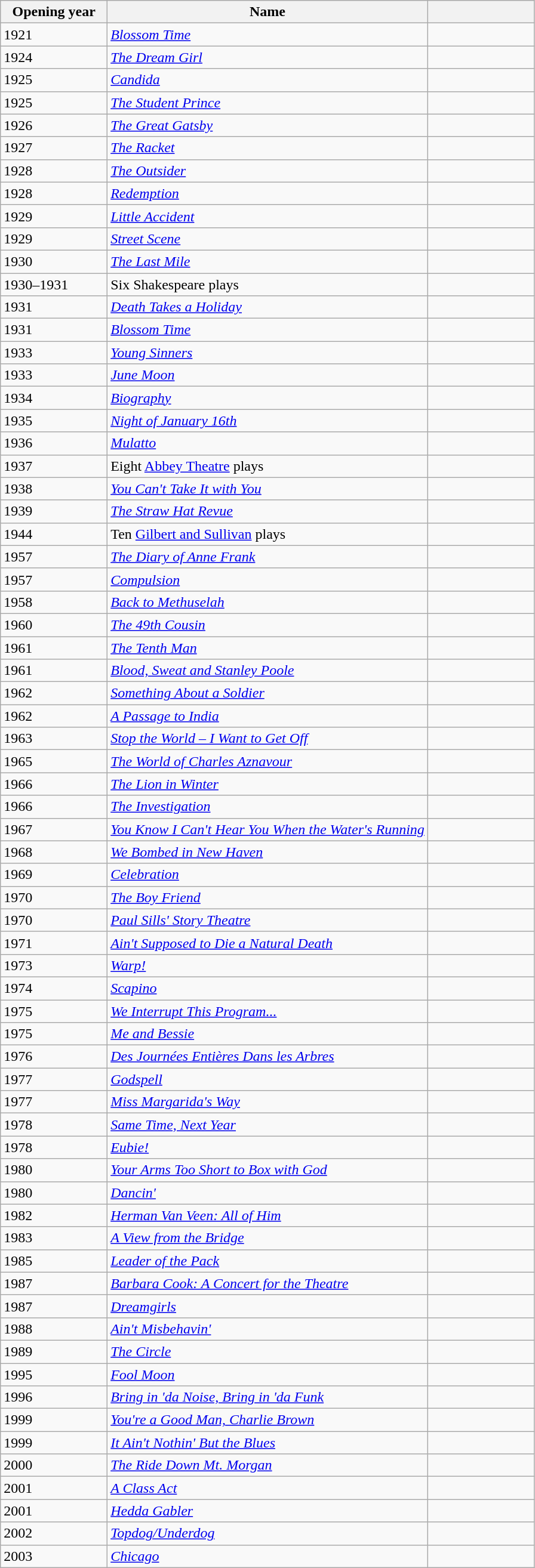<table class="wikitable sortable collapsible">
<tr>
<th width=20% scope="col">Opening year</th>
<th width=60% scope="col">Name</th>
<th width=20% scope="col" class="unsortable"></th>
</tr>
<tr>
<td>1921</td>
<td><em><a href='#'>Blossom Time</a></em></td>
<td></td>
</tr>
<tr>
<td>1924</td>
<td><em><a href='#'>The Dream Girl</a></em></td>
<td></td>
</tr>
<tr>
<td>1925</td>
<td><em><a href='#'>Candida</a></em></td>
<td></td>
</tr>
<tr>
<td>1925</td>
<td><em><a href='#'>The Student Prince</a></em></td>
<td></td>
</tr>
<tr>
<td>1926</td>
<td><em><a href='#'>The Great Gatsby</a></em></td>
<td></td>
</tr>
<tr>
<td>1927</td>
<td><em><a href='#'>The Racket</a></em></td>
<td></td>
</tr>
<tr>
<td>1928</td>
<td><em><a href='#'>The Outsider</a></em></td>
<td></td>
</tr>
<tr>
<td>1928</td>
<td><em><a href='#'>Redemption</a></em></td>
<td></td>
</tr>
<tr>
<td>1929</td>
<td><em><a href='#'>Little Accident</a></em></td>
<td></td>
</tr>
<tr>
<td>1929</td>
<td><em><a href='#'>Street Scene</a></em></td>
<td></td>
</tr>
<tr>
<td>1930</td>
<td><em><a href='#'>The Last Mile</a></em></td>
<td></td>
</tr>
<tr>
<td>1930–1931</td>
<td>Six Shakespeare plays</td>
<td></td>
</tr>
<tr>
<td>1931</td>
<td><em><a href='#'>Death Takes a Holiday</a></em></td>
<td></td>
</tr>
<tr>
<td>1931</td>
<td><em><a href='#'>Blossom Time</a></em></td>
<td></td>
</tr>
<tr>
<td>1933</td>
<td><em><a href='#'>Young Sinners</a></em></td>
<td></td>
</tr>
<tr>
<td>1933</td>
<td><em><a href='#'>June Moon</a></em></td>
<td></td>
</tr>
<tr>
<td>1934</td>
<td><em><a href='#'>Biography</a></em></td>
<td></td>
</tr>
<tr>
<td>1935</td>
<td><em><a href='#'>Night of January 16th</a></em></td>
<td></td>
</tr>
<tr>
<td>1936</td>
<td><em><a href='#'>Mulatto</a></em></td>
<td></td>
</tr>
<tr>
<td>1937</td>
<td>Eight <a href='#'>Abbey Theatre</a> plays</td>
<td></td>
</tr>
<tr>
<td>1938</td>
<td><em><a href='#'>You Can't Take It with You</a></em></td>
<td></td>
</tr>
<tr>
<td>1939</td>
<td><em><a href='#'>The Straw Hat Revue</a></em></td>
<td></td>
</tr>
<tr>
<td>1944</td>
<td>Ten <a href='#'>Gilbert and Sullivan</a> plays</td>
<td></td>
</tr>
<tr>
<td>1957</td>
<td><em><a href='#'>The Diary of Anne Frank</a></em></td>
<td></td>
</tr>
<tr>
<td>1957</td>
<td><em><a href='#'>Compulsion</a></em></td>
<td></td>
</tr>
<tr>
<td>1958</td>
<td><em><a href='#'>Back to Methuselah</a></em></td>
<td></td>
</tr>
<tr>
<td>1960</td>
<td><em><a href='#'>The 49th Cousin</a></em></td>
<td></td>
</tr>
<tr>
<td>1961</td>
<td><em><a href='#'>The Tenth Man</a></em></td>
<td></td>
</tr>
<tr>
<td>1961</td>
<td><em><a href='#'>Blood, Sweat and Stanley Poole</a></em></td>
<td></td>
</tr>
<tr>
<td>1962</td>
<td><em><a href='#'>Something About a Soldier</a></em></td>
<td></td>
</tr>
<tr>
<td>1962</td>
<td><em><a href='#'>A Passage to India</a></em></td>
<td></td>
</tr>
<tr>
<td>1963</td>
<td><em><a href='#'>Stop the World – I Want to Get Off</a></em></td>
<td></td>
</tr>
<tr>
<td>1965</td>
<td><em><a href='#'>The World of Charles Aznavour</a></em></td>
<td></td>
</tr>
<tr>
<td>1966</td>
<td><em><a href='#'>The Lion in Winter</a></em></td>
<td></td>
</tr>
<tr>
<td>1966</td>
<td><em><a href='#'>The Investigation</a></em></td>
<td></td>
</tr>
<tr>
<td>1967</td>
<td><em><a href='#'>You Know I Can't Hear You When the Water's Running</a></em></td>
<td></td>
</tr>
<tr>
<td>1968</td>
<td><em><a href='#'>We Bombed in New Haven</a></em></td>
<td></td>
</tr>
<tr>
<td>1969</td>
<td><em><a href='#'>Celebration</a></em></td>
<td></td>
</tr>
<tr>
<td>1970</td>
<td><em><a href='#'>The Boy Friend</a></em></td>
<td></td>
</tr>
<tr>
<td>1970</td>
<td><em><a href='#'>Paul Sills' Story Theatre</a></em></td>
<td></td>
</tr>
<tr>
<td>1971</td>
<td><em><a href='#'>Ain't Supposed to Die a Natural Death</a></em></td>
<td></td>
</tr>
<tr>
<td>1973</td>
<td><em><a href='#'>Warp!</a></em></td>
<td></td>
</tr>
<tr>
<td>1974</td>
<td><em><a href='#'>Scapino</a></em></td>
<td></td>
</tr>
<tr>
<td>1975</td>
<td><em><a href='#'>We Interrupt This Program...</a></em></td>
<td></td>
</tr>
<tr>
<td>1975</td>
<td><em><a href='#'>Me and Bessie</a></em></td>
<td></td>
</tr>
<tr>
<td>1976</td>
<td><em><a href='#'>Des Journées Entières Dans les Arbres</a></em></td>
<td></td>
</tr>
<tr>
<td>1977</td>
<td><em><a href='#'>Godspell</a></em></td>
<td></td>
</tr>
<tr>
<td>1977</td>
<td><em><a href='#'>Miss Margarida's Way</a></em></td>
<td></td>
</tr>
<tr>
<td>1978</td>
<td><em><a href='#'>Same Time, Next Year</a></em></td>
<td></td>
</tr>
<tr>
<td>1978</td>
<td><em><a href='#'>Eubie!</a></em></td>
<td></td>
</tr>
<tr>
<td>1980</td>
<td><em><a href='#'>Your Arms Too Short to Box with God</a></em></td>
<td></td>
</tr>
<tr>
<td>1980</td>
<td><em><a href='#'>Dancin'</a></em></td>
<td></td>
</tr>
<tr>
<td>1982</td>
<td><em><a href='#'>Herman Van Veen: All of Him</a></em></td>
<td></td>
</tr>
<tr>
<td>1983</td>
<td><em><a href='#'>A View from the Bridge</a></em></td>
<td></td>
</tr>
<tr>
<td>1985</td>
<td><em><a href='#'>Leader of the Pack</a></em></td>
<td></td>
</tr>
<tr>
<td>1987</td>
<td><em><a href='#'>Barbara Cook: A Concert for the Theatre</a></em></td>
<td></td>
</tr>
<tr>
<td>1987</td>
<td><em><a href='#'>Dreamgirls</a></em></td>
<td></td>
</tr>
<tr>
<td>1988</td>
<td><em><a href='#'>Ain't Misbehavin'</a></em></td>
<td></td>
</tr>
<tr>
<td>1989</td>
<td><em><a href='#'>The Circle</a></em></td>
<td></td>
</tr>
<tr>
<td>1995</td>
<td><em><a href='#'>Fool Moon</a></em></td>
<td></td>
</tr>
<tr>
<td>1996</td>
<td><em><a href='#'>Bring in 'da Noise, Bring in 'da Funk</a></em></td>
<td></td>
</tr>
<tr>
<td>1999</td>
<td><em><a href='#'>You're a Good Man, Charlie Brown</a></em></td>
<td></td>
</tr>
<tr>
<td>1999</td>
<td><em><a href='#'>It Ain't Nothin' But the Blues</a></em></td>
<td></td>
</tr>
<tr>
<td>2000</td>
<td><em><a href='#'>The Ride Down Mt. Morgan</a></em></td>
<td></td>
</tr>
<tr>
<td>2001</td>
<td><em><a href='#'>A Class Act</a></em></td>
<td></td>
</tr>
<tr>
<td>2001</td>
<td><em><a href='#'>Hedda Gabler</a></em></td>
<td></td>
</tr>
<tr>
<td>2002</td>
<td><em><a href='#'>Topdog/Underdog</a></em></td>
<td></td>
</tr>
<tr>
<td>2003</td>
<td><em><a href='#'>Chicago</a></em></td>
<td></td>
</tr>
</table>
